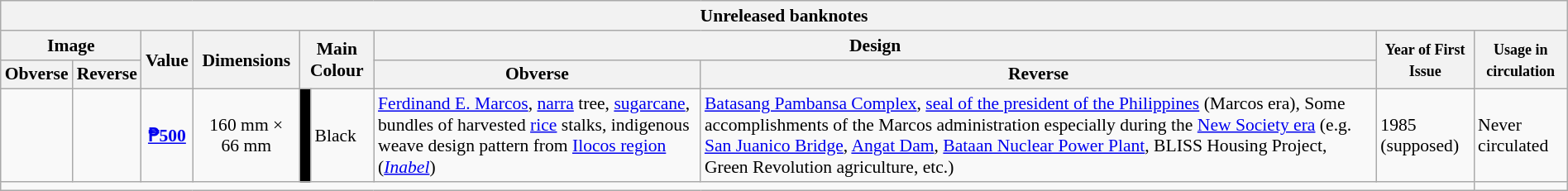<table class="wikitable" style="margin:auto; font-size:90%;">
<tr>
<th colspan="10">Unreleased banknotes</th>
</tr>
<tr>
<th colspan="2">Image</th>
<th rowspan="2">Value</th>
<th rowspan="2">Dimensions</th>
<th colspan="2" rowspan="2">Main Colour</th>
<th colspan="2">Design</th>
<th rowspan="2"><small>Year of First Issue</small></th>
<th rowspan="2"><small>Usage in circulation</small></th>
</tr>
<tr>
<th>Obverse</th>
<th>Reverse</th>
<th>Obverse</th>
<th>Reverse</th>
</tr>
<tr style="height:62px">
<td style="text-align:center;"></td>
<td style="text-align:center;"></td>
<td style="text-align:center;"><strong><a href='#'>₱500</a></strong><span></span></td>
<td style="text-align:center;">160 mm × 66 mm</td>
<td style="text-align:center; background:#000000;"></td>
<td>Black</td>
<td><a href='#'>Ferdinand E. Marcos</a>, <a href='#'>narra</a> tree, <a href='#'>sugarcane</a>, bundles of harvested <a href='#'>rice</a> stalks, indigenous weave design pattern from <a href='#'>Ilocos region</a> (<em><a href='#'>Inabel</a></em>)</td>
<td><a href='#'>Batasang Pambansa Complex</a>, <a href='#'>seal of the president of the Philippines</a> (Marcos era), Some accomplishments of the Marcos administration especially during the <a href='#'>New Society era</a> (e.g. <a href='#'>San Juanico Bridge</a>, <a href='#'>Angat Dam</a>, <a href='#'>Bataan Nuclear Power Plant</a>, BLISS Housing Project, Green Revolution agriculture, etc.)</td>
<td>1985 (supposed)</td>
<td>Never circulated</td>
</tr>
<tr>
<td colspan="9"></td>
</tr>
</table>
